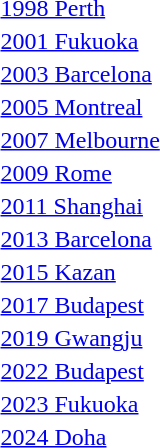<table>
<tr>
<td><a href='#'>1998 Perth</a><br></td>
<td></td>
<td></td>
<td nowrap></td>
</tr>
<tr>
<td><a href='#'>2001 Fukuoka</a><br></td>
<td></td>
<td></td>
<td></td>
</tr>
<tr>
<td><a href='#'>2003 Barcelona</a><br></td>
<td></td>
<td></td>
<td></td>
</tr>
<tr>
<td><a href='#'>2005 Montreal</a><br></td>
<td></td>
<td></td>
<td></td>
</tr>
<tr>
<td><a href='#'>2007 Melbourne</a><br></td>
<td></td>
<td></td>
<td></td>
</tr>
<tr>
<td><a href='#'>2009 Rome</a><br></td>
<td></td>
<td></td>
<td></td>
</tr>
<tr>
<td><a href='#'>2011 Shanghai</a><br></td>
<td></td>
<td></td>
<td></td>
</tr>
<tr>
<td><a href='#'>2013 Barcelona</a><br></td>
<td nowrap></td>
<td></td>
<td></td>
</tr>
<tr>
<td><a href='#'>2015 Kazan</a><br></td>
<td></td>
<td></td>
<td></td>
</tr>
<tr>
<td><a href='#'>2017 Budapest</a><br></td>
<td></td>
<td></td>
<td></td>
</tr>
<tr>
<td><a href='#'>2019 Gwangju</a><br></td>
<td></td>
<td></td>
<td></td>
</tr>
<tr>
<td><a href='#'>2022 Budapest</a><br></td>
<td></td>
<td></td>
<td></td>
</tr>
<tr>
<td><a href='#'>2023 Fukuoka</a><br></td>
<td></td>
<td></td>
<td></td>
</tr>
<tr>
<td><a href='#'>2024 Doha</a><br></td>
<td></td>
<td></td>
<td></td>
</tr>
</table>
